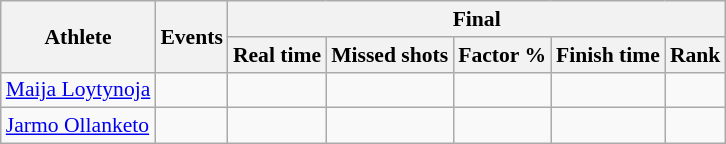<table class="wikitable" style="font-size:90%">
<tr>
<th rowspan="2">Athlete</th>
<th rowspan="2">Events</th>
<th colspan="5">Final</th>
</tr>
<tr>
<th>Real time</th>
<th>Missed shots</th>
<th>Factor %</th>
<th>Finish time</th>
<th>Rank</th>
</tr>
<tr>
<td><a href='#'>Maija Loytynoja</a></td>
<td></td>
<td align="center"></td>
<td align="center"></td>
<td align="center"></td>
<td align="center"></td>
<td align="center"></td>
</tr>
<tr>
<td><a href='#'>Jarmo Ollanketo</a></td>
<td></td>
<td align="center"></td>
<td align="center"></td>
<td align="center"></td>
<td align="center"></td>
<td align="center"></td>
</tr>
</table>
